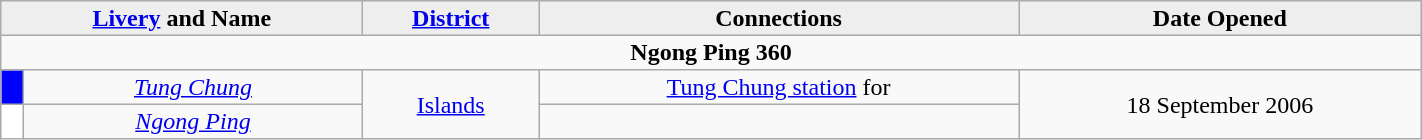<table align=center border="1" cellpadding="2" cellspacing="0" style="background: #f9f9f9; border: 1px solid #aaaaaa; border-collapse: collapse; white-space: nowrap; text-align: right" width="75%">
<tr style="text-align: center; background: #eeeeee">
<th colspan=2><a href='#'>Livery</a> and Name</th>
<th><a href='#'>District</a></th>
<th>Connections</th>
<th>Date Opened</th>
</tr>
<tr>
<td align=center colspan=5><strong>Ngong Ping 360</strong></td>
</tr>
<tr>
<td width=10 bgcolor="blue"></td>
<td align=center><em><a href='#'>Tung Chung</a></em></td>
<td align=center rowspan=2><a href='#'>Islands</a></td>
<td align=center><a href='#'>Tung Chung station</a> for </td>
<td align=center rowspan=2>18 September 2006</td>
</tr>
<tr>
<td bgcolor="white"></td>
<td align=center><em><a href='#'>Ngong Ping</a></em></td>
<td align=center></td>
</tr>
</table>
